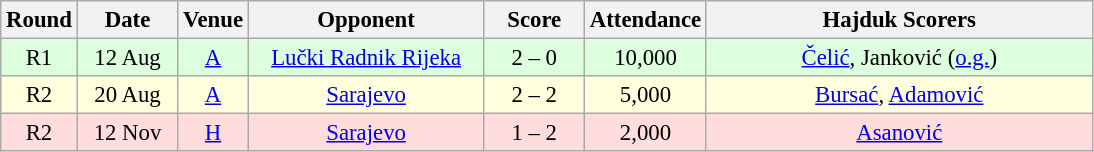<table class="wikitable sortable" style="text-align: center; font-size:95%;">
<tr>
<th width="30">Round</th>
<th width="60">Date</th>
<th width="20">Venue</th>
<th width="150">Opponent</th>
<th width="60">Score</th>
<th width="60">Attendance</th>
<th width="250">Hajduk Scorers</th>
</tr>
<tr bgcolor="#ddffdd">
<td>R1</td>
<td>12 Aug</td>
<td><a href='#'>A</a></td>
<td><a href='#'>Lučki Radnik Rijeka</a></td>
<td>2 – 0</td>
<td>10,000</td>
<td><a href='#'>Čelić</a>, Janković (<a href='#'>o.g.</a>)</td>
</tr>
<tr bgcolor="#ffffdd">
<td>R2</td>
<td>20 Aug</td>
<td><a href='#'>A</a></td>
<td><a href='#'>Sarajevo</a></td>
<td>2 – 2</td>
<td>5,000</td>
<td><a href='#'>Bursać</a>, <a href='#'>Adamović</a></td>
</tr>
<tr bgcolor="#ffdddd">
<td>R2</td>
<td>12 Nov</td>
<td><a href='#'>H</a></td>
<td><a href='#'>Sarajevo</a></td>
<td>1 – 2</td>
<td>2,000</td>
<td><a href='#'>Asanović</a></td>
</tr>
</table>
